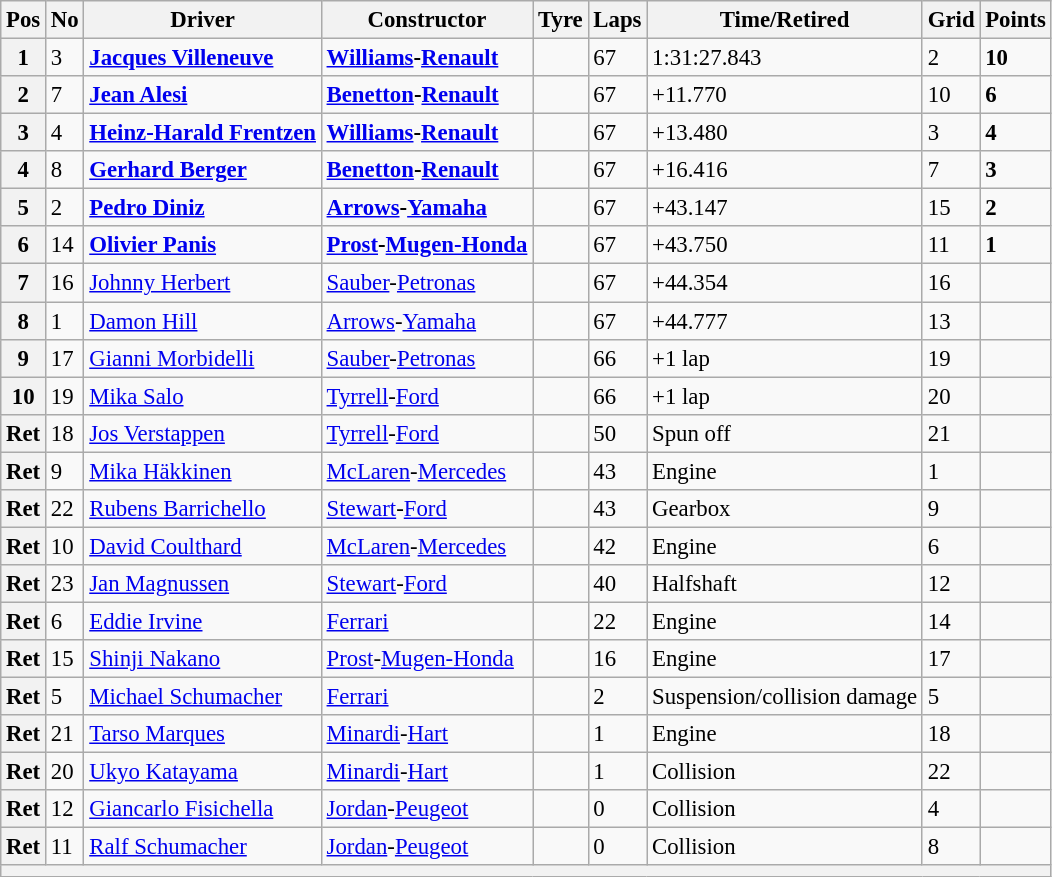<table class="wikitable" style="font-size: 95%;">
<tr>
<th>Pos</th>
<th>No</th>
<th>Driver</th>
<th>Constructor</th>
<th>Tyre</th>
<th>Laps</th>
<th>Time/Retired</th>
<th>Grid</th>
<th>Points</th>
</tr>
<tr>
<th>1</th>
<td>3</td>
<td> <strong><a href='#'>Jacques Villeneuve</a></strong></td>
<td><strong><a href='#'>Williams</a>-<a href='#'>Renault</a></strong></td>
<td></td>
<td>67</td>
<td>1:31:27.843</td>
<td>2</td>
<td><strong>10</strong></td>
</tr>
<tr>
<th>2</th>
<td>7</td>
<td> <strong><a href='#'>Jean Alesi</a></strong></td>
<td><strong><a href='#'>Benetton</a>-<a href='#'>Renault</a></strong></td>
<td></td>
<td>67</td>
<td>+11.770</td>
<td>10</td>
<td><strong>6</strong></td>
</tr>
<tr>
<th>3</th>
<td>4</td>
<td> <strong><a href='#'>Heinz-Harald Frentzen</a></strong></td>
<td><strong><a href='#'>Williams</a>-<a href='#'>Renault</a></strong></td>
<td></td>
<td>67</td>
<td>+13.480</td>
<td>3</td>
<td><strong>4</strong></td>
</tr>
<tr>
<th>4</th>
<td>8</td>
<td> <strong><a href='#'>Gerhard Berger</a></strong></td>
<td><strong><a href='#'>Benetton</a>-<a href='#'>Renault</a></strong></td>
<td></td>
<td>67</td>
<td>+16.416</td>
<td>7</td>
<td><strong>3</strong></td>
</tr>
<tr>
<th>5</th>
<td>2</td>
<td> <strong><a href='#'>Pedro Diniz</a></strong></td>
<td><strong><a href='#'>Arrows</a>-<a href='#'>Yamaha</a></strong></td>
<td></td>
<td>67</td>
<td>+43.147</td>
<td>15</td>
<td><strong>2</strong></td>
</tr>
<tr>
<th>6</th>
<td>14</td>
<td> <strong><a href='#'>Olivier Panis</a></strong></td>
<td><strong><a href='#'>Prost</a>-<a href='#'>Mugen-Honda</a></strong></td>
<td></td>
<td>67</td>
<td>+43.750</td>
<td>11</td>
<td><strong>1</strong></td>
</tr>
<tr>
<th>7</th>
<td>16</td>
<td> <a href='#'>Johnny Herbert</a></td>
<td><a href='#'>Sauber</a>-<a href='#'>Petronas</a></td>
<td></td>
<td>67</td>
<td>+44.354</td>
<td>16</td>
<td> </td>
</tr>
<tr>
<th>8</th>
<td>1</td>
<td> <a href='#'>Damon Hill</a></td>
<td><a href='#'>Arrows</a>-<a href='#'>Yamaha</a></td>
<td></td>
<td>67</td>
<td>+44.777</td>
<td>13</td>
<td> </td>
</tr>
<tr>
<th>9</th>
<td>17</td>
<td> <a href='#'>Gianni Morbidelli</a></td>
<td><a href='#'>Sauber</a>-<a href='#'>Petronas</a></td>
<td></td>
<td>66</td>
<td>+1 lap</td>
<td>19</td>
<td> </td>
</tr>
<tr>
<th>10</th>
<td>19</td>
<td> <a href='#'>Mika Salo</a></td>
<td><a href='#'>Tyrrell</a>-<a href='#'>Ford</a></td>
<td></td>
<td>66</td>
<td>+1 lap</td>
<td>20</td>
<td> </td>
</tr>
<tr>
<th>Ret</th>
<td>18</td>
<td> <a href='#'>Jos Verstappen</a></td>
<td><a href='#'>Tyrrell</a>-<a href='#'>Ford</a></td>
<td></td>
<td>50</td>
<td>Spun off</td>
<td>21</td>
<td> </td>
</tr>
<tr>
<th>Ret</th>
<td>9</td>
<td> <a href='#'>Mika Häkkinen</a></td>
<td><a href='#'>McLaren</a>-<a href='#'>Mercedes</a></td>
<td></td>
<td>43</td>
<td>Engine</td>
<td>1</td>
<td> </td>
</tr>
<tr>
<th>Ret</th>
<td>22</td>
<td> <a href='#'>Rubens Barrichello</a></td>
<td><a href='#'>Stewart</a>-<a href='#'>Ford</a></td>
<td></td>
<td>43</td>
<td>Gearbox</td>
<td>9</td>
<td> </td>
</tr>
<tr>
<th>Ret</th>
<td>10</td>
<td> <a href='#'>David Coulthard</a></td>
<td><a href='#'>McLaren</a>-<a href='#'>Mercedes</a></td>
<td></td>
<td>42</td>
<td>Engine</td>
<td>6</td>
<td> </td>
</tr>
<tr>
<th>Ret</th>
<td>23</td>
<td> <a href='#'>Jan Magnussen</a></td>
<td><a href='#'>Stewart</a>-<a href='#'>Ford</a></td>
<td></td>
<td>40</td>
<td>Halfshaft</td>
<td>12</td>
<td> </td>
</tr>
<tr>
<th>Ret</th>
<td>6</td>
<td> <a href='#'>Eddie Irvine</a></td>
<td><a href='#'>Ferrari</a></td>
<td></td>
<td>22</td>
<td>Engine</td>
<td>14</td>
<td> </td>
</tr>
<tr>
<th>Ret</th>
<td>15</td>
<td> <a href='#'>Shinji Nakano</a></td>
<td><a href='#'>Prost</a>-<a href='#'>Mugen-Honda</a></td>
<td></td>
<td>16</td>
<td>Engine</td>
<td>17</td>
<td> </td>
</tr>
<tr>
<th>Ret</th>
<td>5</td>
<td> <a href='#'>Michael Schumacher</a></td>
<td><a href='#'>Ferrari</a></td>
<td></td>
<td>2</td>
<td>Suspension/collision damage</td>
<td>5</td>
<td> </td>
</tr>
<tr>
<th>Ret</th>
<td>21</td>
<td> <a href='#'>Tarso Marques</a></td>
<td><a href='#'>Minardi</a>-<a href='#'>Hart</a></td>
<td></td>
<td>1</td>
<td>Engine</td>
<td>18</td>
<td> </td>
</tr>
<tr>
<th>Ret</th>
<td>20</td>
<td> <a href='#'>Ukyo Katayama</a></td>
<td><a href='#'>Minardi</a>-<a href='#'>Hart</a></td>
<td></td>
<td>1</td>
<td>Collision</td>
<td>22</td>
<td> </td>
</tr>
<tr>
<th>Ret</th>
<td>12</td>
<td> <a href='#'>Giancarlo Fisichella</a></td>
<td><a href='#'>Jordan</a>-<a href='#'>Peugeot</a></td>
<td></td>
<td>0</td>
<td>Collision</td>
<td>4</td>
<td> </td>
</tr>
<tr>
<th>Ret</th>
<td>11</td>
<td> <a href='#'>Ralf Schumacher</a></td>
<td><a href='#'>Jordan</a>-<a href='#'>Peugeot</a></td>
<td></td>
<td>0</td>
<td>Collision</td>
<td>8</td>
<td> </td>
</tr>
<tr>
<th colspan="9"></th>
</tr>
</table>
